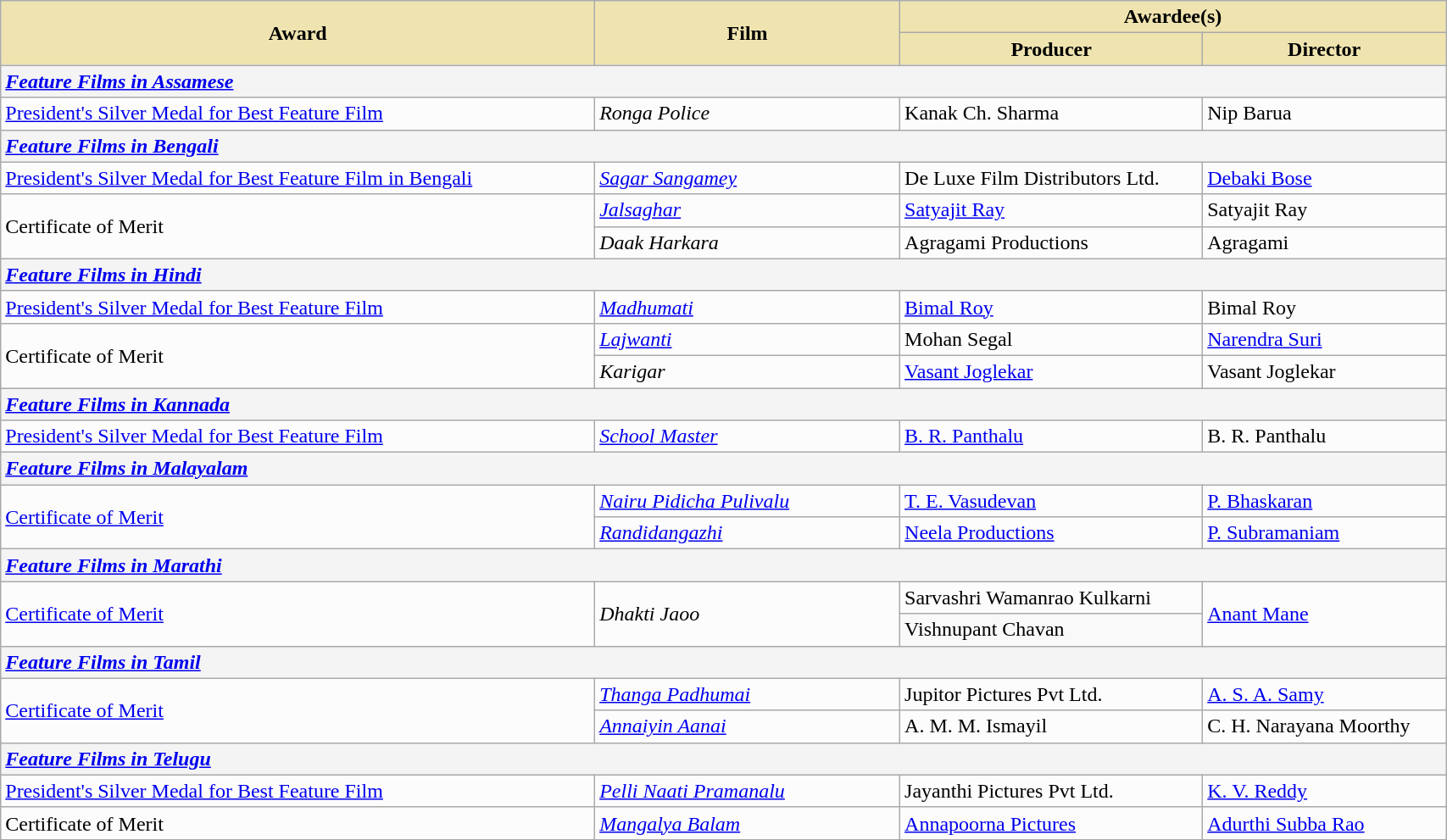<table class="wikitable sortable" style="width:90%">
<tr>
<th scope="col" rowspan="2" style="background-color:#EFE4B0;width:37%">Award</th>
<th scope="col" rowspan="2" style="background-color:#EFE4B0;width:19%">Film</th>
<th scope="col" colspan="2" style="background-color:#EFE4B0;width:34%">Awardee(s)</th>
</tr>
<tr>
<th scope="col" style="background-color:#EFE4B0;">Producer</th>
<th scope="col" style="background-color:#EFE4B0;">Director</th>
</tr>
<tr style="background-color:#F4F4F4">
<td colspan="43"><strong><em><a href='#'>Feature Films in Assamese</a></em></strong></td>
</tr>
<tr style="background-color:#FCFCFC">
<td><a href='#'>President's Silver Medal for Best Feature Film</a></td>
<td><em>Ronga Police</em></td>
<td>Kanak Ch. Sharma</td>
<td>Nip Barua</td>
</tr>
<tr style="background-color:#F4F4F4">
<td colspan="4"><strong><em><a href='#'>Feature Films in Bengali</a></em></strong></td>
</tr>
<tr style="background-color:#FCFCFC">
<td><a href='#'>President's Silver Medal for Best Feature Film in Bengali</a></td>
<td><em><a href='#'>Sagar Sangamey</a></em></td>
<td>De Luxe Film Distributors Ltd.</td>
<td><a href='#'>Debaki Bose</a></td>
</tr>
<tr style="background-color:#FCFCFC">
<td rowspan="2">Certificate of Merit</td>
<td><em><a href='#'>Jalsaghar</a></em></td>
<td><a href='#'>Satyajit Ray</a></td>
<td>Satyajit Ray</td>
</tr>
<tr style="background-color:#FCFCFC">
<td><em>Daak Harkara</em></td>
<td>Agragami Productions</td>
<td>Agragami</td>
</tr>
<tr style="background-color:#F4F4F4">
<td colspan="4"><strong><em><a href='#'>Feature Films in Hindi</a></em></strong></td>
</tr>
<tr style="background-color:#FCFCFC">
<td><a href='#'>President's Silver Medal for Best Feature Film</a></td>
<td><em><a href='#'>Madhumati</a></em></td>
<td><a href='#'>Bimal Roy</a></td>
<td>Bimal Roy</td>
</tr>
<tr style="background-color:#FCFCFC">
<td rowspan="2">Certificate of Merit</td>
<td><em><a href='#'>Lajwanti</a></em></td>
<td>Mohan Segal</td>
<td><a href='#'>Narendra Suri</a></td>
</tr>
<tr style="background-color:#FCFCFC">
<td><em>Karigar</em></td>
<td><a href='#'>Vasant Joglekar</a></td>
<td>Vasant Joglekar</td>
</tr>
<tr style="background-color:#F4F4F4">
<td colspan="4"><strong><em><a href='#'>Feature Films in Kannada</a></em></strong></td>
</tr>
<tr style="background-color:#FCFCFC">
<td><a href='#'>President's Silver Medal for Best Feature Film</a></td>
<td><em><a href='#'>School Master</a></em></td>
<td><a href='#'>B. R. Panthalu</a></td>
<td>B. R. Panthalu</td>
</tr>
<tr style="background-color:#F4F4F4">
<td colspan="4"><strong><em><a href='#'>Feature Films in Malayalam</a></em></strong></td>
</tr>
<tr style="background-color:#FCFCFC">
<td rowspan="2"><a href='#'>Certificate of Merit</a></td>
<td><em><a href='#'>Nairu Pidicha Pulivalu</a></em></td>
<td><a href='#'>T. E. Vasudevan</a></td>
<td><a href='#'>P. Bhaskaran</a></td>
</tr>
<tr style="background-color:#FCFCFC">
<td><em><a href='#'>Randidangazhi</a></em></td>
<td><a href='#'>Neela Productions</a></td>
<td><a href='#'>P. Subramaniam</a></td>
</tr>
<tr style="background-color:#F4F4F4">
<td colspan="4"><strong><em><a href='#'>Feature Films in Marathi</a></em></strong></td>
</tr>
<tr style="background-color:#FCFCFC">
<td rowspan="2"><a href='#'>Certificate of Merit</a></td>
<td rowspan="2"><em>Dhakti Jaoo</em></td>
<td>Sarvashri Wamanrao Kulkarni</td>
<td rowspan="2"><a href='#'>Anant Mane</a></td>
</tr>
<tr>
<td>Vishnupant Chavan</td>
</tr>
<tr style="background-color:#F4F4F4">
<td colspan="4"><strong><em><a href='#'>Feature Films in Tamil</a></em></strong></td>
</tr>
<tr style="background-color:#FCFCFC">
<td rowspan="2"><a href='#'>Certificate of Merit</a></td>
<td><em><a href='#'>Thanga Padhumai</a></em></td>
<td>Jupitor Pictures Pvt Ltd.</td>
<td><a href='#'>A. S. A. Samy</a></td>
</tr>
<tr style="background-color:#FCFCFC">
<td><em><a href='#'>Annaiyin Aanai</a></em></td>
<td>A. M. M. Ismayil</td>
<td>C. H. Narayana Moorthy</td>
</tr>
<tr style="background-color:#F4F4F4">
<td colspan="4"><strong><em><a href='#'>Feature Films in Telugu</a></em></strong></td>
</tr>
<tr style="background-color:#FCFCFC">
<td><a href='#'>President's Silver Medal for Best Feature Film</a></td>
<td><em><a href='#'>Pelli Naati Pramanalu</a></em></td>
<td>Jayanthi Pictures Pvt Ltd.</td>
<td><a href='#'>K. V. Reddy</a></td>
</tr>
<tr style="background-color:#FCFCFC">
<td>Certificate of Merit</td>
<td><em><a href='#'>Mangalya Balam</a></em></td>
<td><a href='#'>Annapoorna Pictures</a></td>
<td><a href='#'>Adurthi Subba Rao</a></td>
</tr>
</table>
